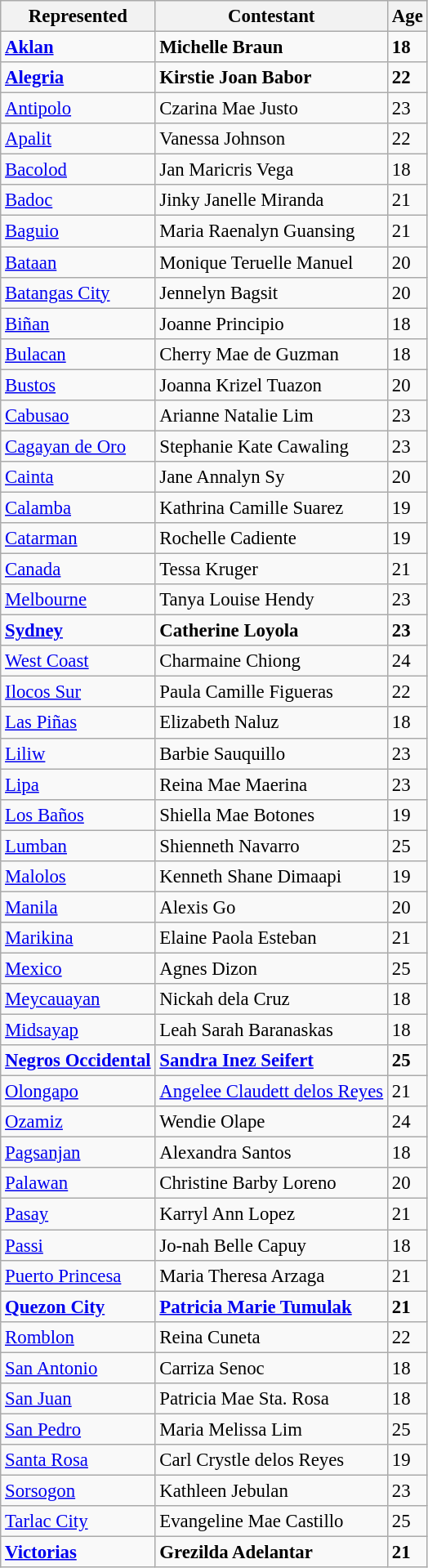<table class="wikitable sortable" style="font-size:95%;">
<tr>
<th>Represented</th>
<th>Contestant</th>
<th>Age</th>
</tr>
<tr>
<td><strong><a href='#'>Aklan</a></strong></td>
<td><strong>Michelle Braun</strong></td>
<td><strong>18</strong></td>
</tr>
<tr>
<td><strong><a href='#'>Alegria</a></strong></td>
<td><strong>Kirstie Joan Babor</strong></td>
<td><strong>22</strong></td>
</tr>
<tr>
<td><a href='#'>Antipolo</a></td>
<td>Czarina Mae Justo</td>
<td>23</td>
</tr>
<tr>
<td><a href='#'>Apalit</a></td>
<td>Vanessa Johnson</td>
<td>22</td>
</tr>
<tr>
<td><a href='#'>Bacolod</a></td>
<td>Jan Maricris Vega</td>
<td>18</td>
</tr>
<tr>
<td><a href='#'>Badoc</a></td>
<td>Jinky Janelle Miranda</td>
<td>21</td>
</tr>
<tr>
<td><a href='#'>Baguio</a></td>
<td>Maria Raenalyn Guansing</td>
<td>21</td>
</tr>
<tr>
<td><a href='#'>Bataan</a></td>
<td>Monique Teruelle Manuel</td>
<td>20</td>
</tr>
<tr>
<td><a href='#'>Batangas City</a></td>
<td>Jennelyn Bagsit</td>
<td>20</td>
</tr>
<tr>
<td><a href='#'>Biñan</a></td>
<td>Joanne Principio</td>
<td>18</td>
</tr>
<tr>
<td><a href='#'>Bulacan</a></td>
<td>Cherry Mae de Guzman</td>
<td>18</td>
</tr>
<tr>
<td><a href='#'>Bustos</a></td>
<td>Joanna Krizel Tuazon</td>
<td>20</td>
</tr>
<tr>
<td><a href='#'>Cabusao</a></td>
<td>Arianne Natalie Lim</td>
<td>23</td>
</tr>
<tr>
<td><a href='#'>Cagayan de Oro</a></td>
<td>Stephanie Kate Cawaling</td>
<td>23</td>
</tr>
<tr>
<td><a href='#'>Cainta</a></td>
<td>Jane Annalyn Sy</td>
<td>20</td>
</tr>
<tr>
<td><a href='#'>Calamba</a></td>
<td>Kathrina Camille Suarez</td>
<td>19</td>
</tr>
<tr>
<td><a href='#'>Catarman</a></td>
<td>Rochelle Cadiente</td>
<td>19</td>
</tr>
<tr>
<td><a href='#'>Canada</a></td>
<td>Tessa Kruger</td>
<td>21</td>
</tr>
<tr>
<td><a href='#'>Melbourne</a></td>
<td>Tanya Louise Hendy</td>
<td>23</td>
</tr>
<tr>
<td><strong><a href='#'>Sydney</a></strong></td>
<td><strong>Catherine Loyola</strong></td>
<td><strong>23</strong></td>
</tr>
<tr>
<td><a href='#'>West Coast</a></td>
<td>Charmaine Chiong</td>
<td>24</td>
</tr>
<tr>
<td><a href='#'>Ilocos Sur</a></td>
<td>Paula Camille Figueras</td>
<td>22</td>
</tr>
<tr>
<td><a href='#'>Las Piñas</a></td>
<td>Elizabeth Naluz</td>
<td>18</td>
</tr>
<tr>
<td><a href='#'>Liliw</a></td>
<td>Barbie Sauquillo</td>
<td>23</td>
</tr>
<tr>
<td><a href='#'>Lipa</a></td>
<td>Reina Mae Maerina</td>
<td>23</td>
</tr>
<tr>
<td><a href='#'>Los Baños</a></td>
<td>Shiella Mae Botones</td>
<td>19</td>
</tr>
<tr>
<td><a href='#'>Lumban</a></td>
<td>Shienneth Navarro</td>
<td>25</td>
</tr>
<tr>
<td><a href='#'>Malolos</a></td>
<td>Kenneth Shane Dimaapi</td>
<td>19</td>
</tr>
<tr>
<td><a href='#'>Manila</a></td>
<td>Alexis Go</td>
<td>20</td>
</tr>
<tr>
<td><a href='#'>Marikina</a></td>
<td>Elaine Paola Esteban</td>
<td>21</td>
</tr>
<tr>
<td><a href='#'>Mexico</a></td>
<td>Agnes Dizon</td>
<td>25</td>
</tr>
<tr>
<td><a href='#'>Meycauayan</a></td>
<td>Nickah dela Cruz</td>
<td>18</td>
</tr>
<tr>
<td><a href='#'>Midsayap</a></td>
<td>Leah Sarah Baranaskas</td>
<td>18</td>
</tr>
<tr>
<td><strong><a href='#'>Negros Occidental</a></strong></td>
<td><strong><a href='#'>Sandra Inez Seifert</a></strong></td>
<td><strong>25</strong></td>
</tr>
<tr>
<td><a href='#'>Olongapo</a></td>
<td><a href='#'>Angelee Claudett delos Reyes</a></td>
<td>21</td>
</tr>
<tr>
<td><a href='#'>Ozamiz</a></td>
<td>Wendie Olape</td>
<td>24</td>
</tr>
<tr>
<td><a href='#'>Pagsanjan</a></td>
<td>Alexandra Santos</td>
<td>18</td>
</tr>
<tr>
<td><a href='#'>Palawan</a></td>
<td>Christine Barby Loreno</td>
<td>20</td>
</tr>
<tr>
<td><a href='#'>Pasay</a></td>
<td>Karryl Ann Lopez</td>
<td>21</td>
</tr>
<tr>
<td><a href='#'>Passi</a></td>
<td>Jo-nah Belle Capuy</td>
<td>18</td>
</tr>
<tr>
<td><a href='#'>Puerto Princesa</a></td>
<td>Maria Theresa Arzaga</td>
<td>21</td>
</tr>
<tr>
<td><strong><a href='#'>Quezon City</a></strong></td>
<td><strong> <a href='#'>Patricia Marie Tumulak</a></strong></td>
<td><strong>21</strong></td>
</tr>
<tr>
<td><a href='#'>Romblon</a></td>
<td>Reina Cuneta</td>
<td>22</td>
</tr>
<tr>
<td><a href='#'>San Antonio</a></td>
<td>Carriza Senoc</td>
<td>18</td>
</tr>
<tr>
<td><a href='#'>San Juan</a></td>
<td>Patricia Mae Sta. Rosa</td>
<td>18</td>
</tr>
<tr>
<td><a href='#'>San Pedro</a></td>
<td>Maria Melissa Lim</td>
<td>25</td>
</tr>
<tr>
<td><a href='#'>Santa Rosa</a></td>
<td>Carl Crystle delos Reyes</td>
<td>19</td>
</tr>
<tr>
<td><a href='#'>Sorsogon</a></td>
<td>Kathleen Jebulan</td>
<td>23</td>
</tr>
<tr>
<td><a href='#'>Tarlac City</a></td>
<td>Evangeline Mae Castillo</td>
<td>25</td>
</tr>
<tr>
<td><strong><a href='#'>Victorias</a></strong></td>
<td><strong>Grezilda Adelantar</strong></td>
<td><strong>21</strong></td>
</tr>
</table>
